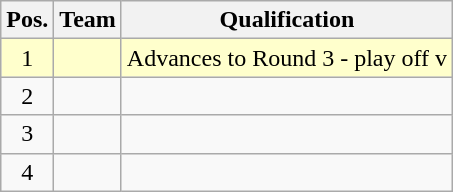<table class="wikitable" style="text-align:left;">
<tr>
<th>Pos.</th>
<th>Team</th>
<th>Qualification</th>
</tr>
<tr style="background:#FFFFCC;">
<td align=center>1</td>
<td></td>
<td>Advances to Round 3 - play off v </td>
</tr>
<tr>
<td align=center>2</td>
<td></td>
<td></td>
</tr>
<tr>
<td align=center>3</td>
<td></td>
<td></td>
</tr>
<tr>
<td align=center>4</td>
<td></td>
<td></td>
</tr>
</table>
